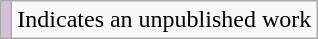<table class="wikitable">
<tr>
<td style="background-color: #D8BFD8;"></td>
<td>Indicates an unpublished work</td>
</tr>
</table>
